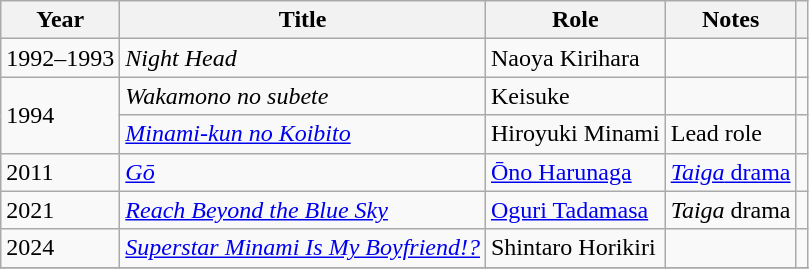<table class="wikitable sortable">
<tr>
<th>Year</th>
<th>Title</th>
<th>Role</th>
<th class="unsortable">Notes</th>
<th class="unsortable"></th>
</tr>
<tr>
<td>1992–1993</td>
<td><em>Night Head</em></td>
<td>Naoya Kirihara</td>
<td></td>
<td></td>
</tr>
<tr>
<td rowspan=2>1994</td>
<td><em>Wakamono no subete</em></td>
<td>Keisuke</td>
<td></td>
<td></td>
</tr>
<tr>
<td><em><a href='#'>Minami-kun no Koibito</a></em></td>
<td>Hiroyuki Minami</td>
<td>Lead role</td>
<td></td>
</tr>
<tr>
<td>2011</td>
<td><em><a href='#'>Gō</a></em></td>
<td><a href='#'>Ōno Harunaga</a></td>
<td><a href='#'><em>Taiga</em> drama</a></td>
<td></td>
</tr>
<tr>
<td>2021</td>
<td><em><a href='#'>Reach Beyond the Blue Sky</a></em></td>
<td><a href='#'>Oguri Tadamasa</a></td>
<td><em>Taiga</em> drama</td>
<td></td>
</tr>
<tr>
<td>2024</td>
<td><em><a href='#'>Superstar Minami Is My Boyfriend!?</a></em></td>
<td>Shintaro Horikiri</td>
<td></td>
<td></td>
</tr>
<tr>
</tr>
</table>
